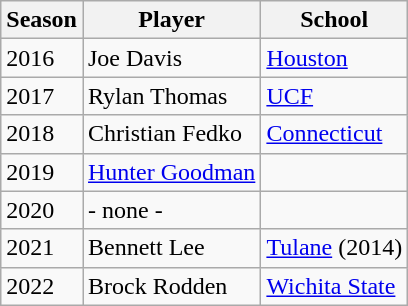<table class="wikitable" border="1">
<tr>
<th>Season</th>
<th>Player</th>
<th>School</th>
</tr>
<tr>
<td>2016</td>
<td>Joe Davis</td>
<td><a href='#'>Houston</a></td>
</tr>
<tr>
<td>2017</td>
<td>Rylan Thomas</td>
<td><a href='#'>UCF</a></td>
</tr>
<tr>
<td>2018</td>
<td>Christian Fedko</td>
<td><a href='#'>Connecticut</a></td>
</tr>
<tr>
<td>2019</td>
<td><a href='#'>Hunter Goodman</a></td>
<td></td>
</tr>
<tr>
<td>2020</td>
<td>- none -</td>
<td></td>
</tr>
<tr>
<td>2021</td>
<td>Bennett Lee</td>
<td><a href='#'>Tulane</a> (2014)</td>
</tr>
<tr>
<td>2022</td>
<td>Brock Rodden</td>
<td><a href='#'>Wichita State</a></td>
</tr>
</table>
